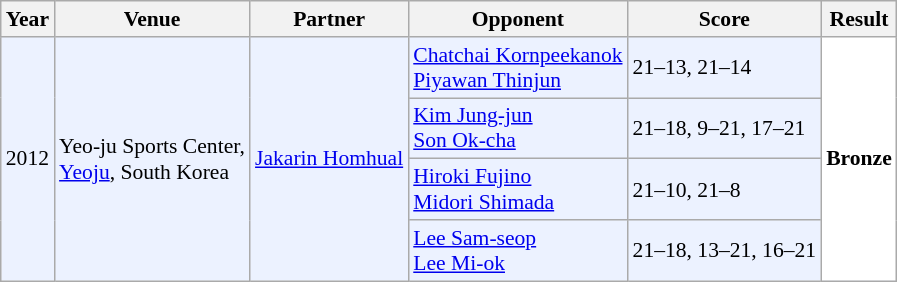<table class="sortable wikitable" style="font-size: 90%;">
<tr>
<th>Year</th>
<th>Venue</th>
<th>Partner</th>
<th>Opponent</th>
<th>Score</th>
<th>Result</th>
</tr>
<tr style="background:#ECF2FF">
<td rowspan="4" align="center">2012</td>
<td rowspan="4" align="left">Yeo-ju Sports Center,<br><a href='#'>Yeoju</a>, South Korea</td>
<td rowspan="4" align="left"> <a href='#'>Jakarin Homhual</a></td>
<td align="left"> <a href='#'>Chatchai Kornpeekanok</a><br> <a href='#'>Piyawan Thinjun</a></td>
<td align="left">21–13, 21–14</td>
<td rowspan="4" style="text-align:left; background:white"> <strong>Bronze</strong></td>
</tr>
<tr style="background:#ECF2FF">
<td align="left"> <a href='#'>Kim Jung-jun</a><br> <a href='#'>Son Ok-cha</a></td>
<td align="left">21–18, 9–21, 17–21</td>
</tr>
<tr style="background:#ECF2FF">
<td align="left"> <a href='#'>Hiroki Fujino</a><br> <a href='#'>Midori Shimada</a></td>
<td align="left">21–10, 21–8</td>
</tr>
<tr style="background:#ECF2FF">
<td align="left"> <a href='#'>Lee Sam-seop</a><br> <a href='#'>Lee Mi-ok</a></td>
<td align="left">21–18, 13–21, 16–21</td>
</tr>
</table>
